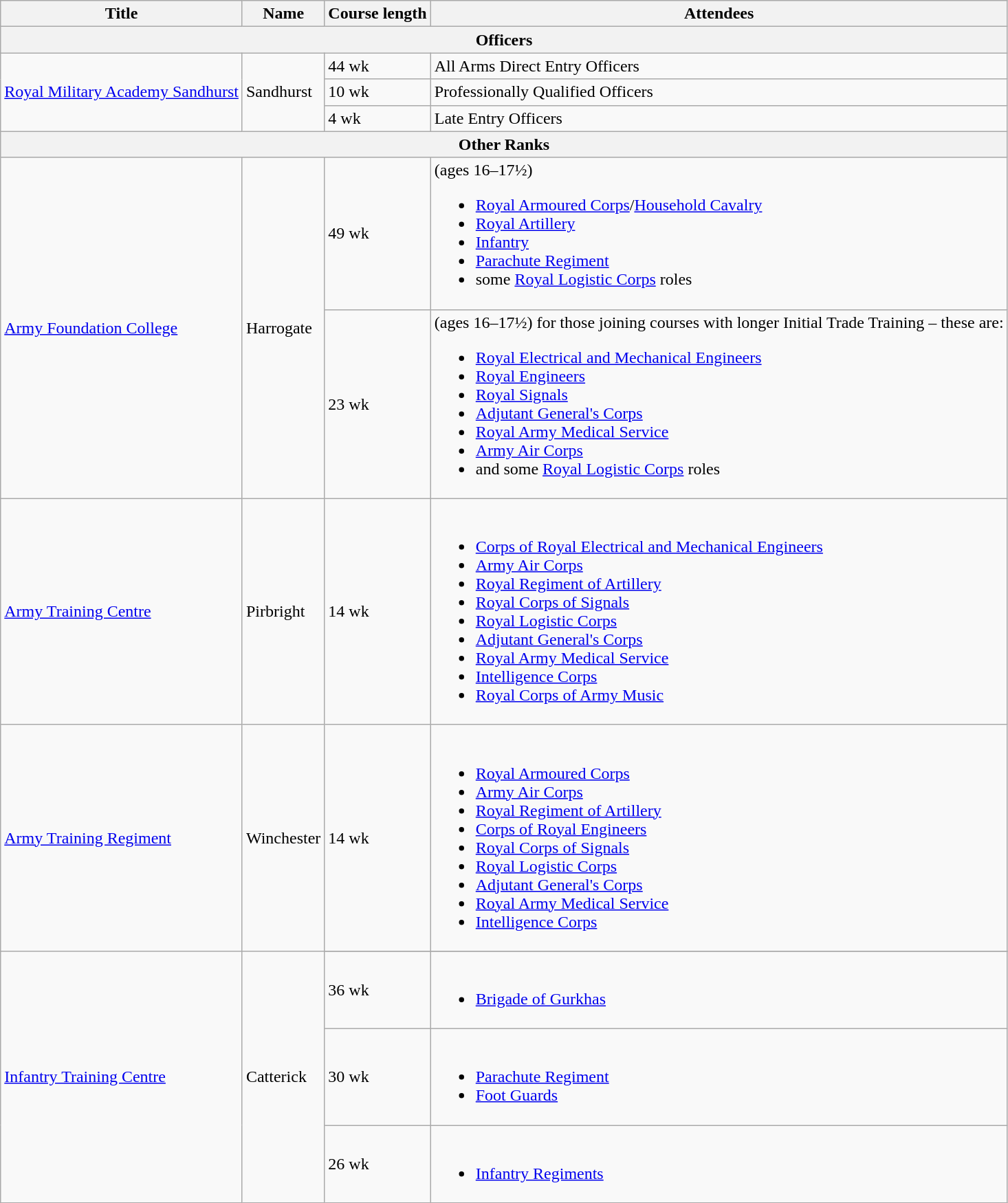<table class="wikitable">
<tr>
<th>Title</th>
<th>Name</th>
<th>Course length</th>
<th>Attendees</th>
</tr>
<tr>
<th colspan=4 align=center>Officers</th>
</tr>
<tr>
<td rowspan=3><a href='#'>Royal Military Academy Sandhurst</a></td>
<td rowspan=3>Sandhurst</td>
<td>44 wk</td>
<td>All Arms Direct Entry Officers</td>
</tr>
<tr>
<td>10 wk</td>
<td>Professionally Qualified Officers</td>
</tr>
<tr>
<td>4 wk</td>
<td>Late Entry Officers</td>
</tr>
<tr>
<th colspan=4 align=center>Other Ranks</th>
</tr>
<tr>
<td rowspan=2><a href='#'>Army Foundation College</a></td>
<td rowspan=2>Harrogate</td>
<td>49 wk</td>
<td>(ages 16–17½)<br><ul><li><a href='#'>Royal Armoured Corps</a>/<a href='#'>Household Cavalry</a></li><li><a href='#'>Royal Artillery</a></li><li><a href='#'>Infantry</a></li><li><a href='#'>Parachute Regiment</a></li><li>some <a href='#'>Royal Logistic Corps</a> roles</li></ul></td>
</tr>
<tr>
<td>23 wk</td>
<td>(ages 16–17½) for those joining courses with longer Initial Trade Training – these are:<br><ul><li><a href='#'>Royal Electrical and Mechanical Engineers</a></li><li><a href='#'>Royal Engineers</a></li><li><a href='#'>Royal Signals</a></li><li><a href='#'>Adjutant General's Corps</a></li><li><a href='#'>Royal Army Medical Service</a></li><li><a href='#'>Army Air Corps</a></li><li>and some <a href='#'>Royal Logistic Corps</a> roles</li></ul></td>
</tr>
<tr>
<td><a href='#'>Army Training Centre</a></td>
<td>Pirbright</td>
<td>14 wk</td>
<td><br><ul><li><a href='#'>Corps of Royal Electrical and Mechanical Engineers</a></li><li><a href='#'>Army Air Corps</a></li><li><a href='#'>Royal Regiment of Artillery</a></li><li><a href='#'>Royal Corps of Signals</a></li><li><a href='#'>Royal Logistic Corps</a></li><li><a href='#'>Adjutant General's Corps</a></li><li><a href='#'>Royal Army Medical Service</a></li><li><a href='#'>Intelligence Corps</a></li><li><a href='#'>Royal Corps of Army Music</a></li></ul></td>
</tr>
<tr>
<td><a href='#'>Army Training Regiment</a></td>
<td>Winchester</td>
<td>14 wk</td>
<td><br><ul><li><a href='#'>Royal Armoured Corps</a></li><li><a href='#'>Army Air Corps</a></li><li><a href='#'>Royal Regiment of Artillery</a></li><li><a href='#'>Corps of Royal Engineers</a></li><li><a href='#'>Royal Corps of Signals</a></li><li><a href='#'>Royal Logistic Corps</a></li><li><a href='#'>Adjutant General's Corps</a></li><li><a href='#'>Royal Army Medical Service</a></li><li><a href='#'>Intelligence Corps</a></li></ul></td>
</tr>
<tr>
<td rowspan=4><a href='#'>Infantry Training Centre</a></td>
<td rowspan=4>Catterick</td>
</tr>
<tr>
<td>36 wk</td>
<td><br><ul><li><a href='#'>Brigade of Gurkhas</a></li></ul></td>
</tr>
<tr>
<td>30 wk</td>
<td><br><ul><li><a href='#'>Parachute Regiment</a></li><li><a href='#'>Foot Guards</a></li></ul></td>
</tr>
<tr>
<td>26 wk</td>
<td><br><ul><li><a href='#'>Infantry Regiments</a></li></ul></td>
</tr>
</table>
